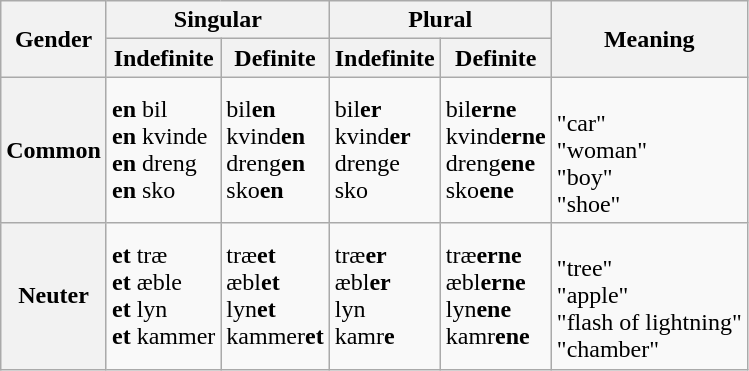<table class="wikitable">
<tr>
<th rowspan="2">Gender</th>
<th colspan="2">Singular</th>
<th colspan="2">Plural</th>
<th rowspan=2>Meaning</th>
</tr>
<tr>
<th>Indefinite</th>
<th>Definite</th>
<th>Indefinite</th>
<th>Definite</th>
</tr>
<tr>
<th>Common</th>
<td><strong>en</strong> bil<br><strong>en</strong> kvinde<br><strong>en</strong> dreng<br><strong>en</strong> sko</td>
<td>bil<strong>en</strong><br>kvind<strong>en</strong><br>dreng<strong>en</strong><br>sko<strong>en</strong></td>
<td>bil<strong>er</strong><br>kvind<strong>er</strong><br>drenge<br>sko</td>
<td>bil<strong>erne</strong><br>kvind<strong>erne</strong><br>dreng<strong>ene</strong><br>sko<strong>ene</strong></td>
<td><br>"car"<br>"woman"<br>"boy"<br>"shoe"</td>
</tr>
<tr>
<th>Neuter</th>
<td><strong>et</strong> træ<br><strong>et</strong> æble<br> <strong>et</strong> lyn<br> <strong>et</strong> kammer</td>
<td>træ<strong>et</strong><br>æbl<strong>et</strong><br>lyn<strong>et</strong><br>kammer<strong>et</strong></td>
<td>træ<strong>er</strong><br>æbl<strong>er</strong><br>lyn<br>kamr<strong>e</strong></td>
<td>træ<strong>erne</strong><br>æbl<strong>erne</strong><br>lyn<strong>ene</strong><br>kamr<strong>ene</strong></td>
<td><br>"tree"<br>"apple"<br>"flash of lightning" <br>"chamber"</td>
</tr>
</table>
